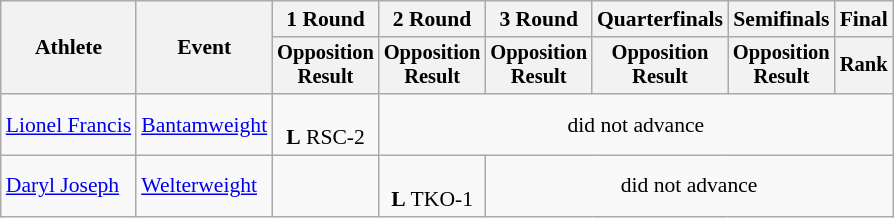<table class="wikitable" style="font-size:90%">
<tr>
<th rowspan="2">Athlete</th>
<th rowspan="2">Event</th>
<th>1 Round</th>
<th>2 Round</th>
<th>3 Round</th>
<th>Quarterfinals</th>
<th>Semifinals</th>
<th colspan=2>Final</th>
</tr>
<tr style="font-size:95%">
<th>Opposition<br>Result</th>
<th>Opposition<br>Result</th>
<th>Opposition<br>Result</th>
<th>Opposition<br>Result</th>
<th>Opposition<br>Result</th>
<th>Rank</th>
</tr>
<tr align=center>
<td align=left><a href='#'>Lionel Francis</a></td>
<td align=left><a href='#'>Bantamweight</a></td>
<td><br><strong>L</strong> RSC-2</td>
<td colspan=5>did not advance</td>
</tr>
<tr align=center>
<td align=left><a href='#'>Daryl Joseph</a></td>
<td align=left><a href='#'>Welterweight</a></td>
<td></td>
<td><br><strong>L</strong> TKO-1</td>
<td colspan=5>did not advance</td>
</tr>
</table>
